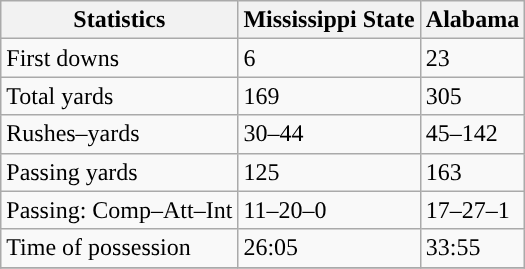<table class="wikitable" style="float: left;">
<tr>
<th>Statistics</th>
<th>Mississippi State</th>
<th>Alabama</th>
</tr>
<tr>
<td>First downs</td>
<td>6</td>
<td>23</td>
</tr>
<tr>
<td>Total yards</td>
<td>169</td>
<td>305</td>
</tr>
<tr>
<td>Rushes–yards</td>
<td>30–44</td>
<td>45–142</td>
</tr>
<tr>
<td>Passing yards</td>
<td>125</td>
<td>163</td>
</tr>
<tr>
<td>Passing: Comp–Att–Int</td>
<td>11–20–0</td>
<td>17–27–1</td>
</tr>
<tr>
<td>Time of possession</td>
<td>26:05</td>
<td>33:55</td>
</tr>
<tr>
</tr>
</table>
